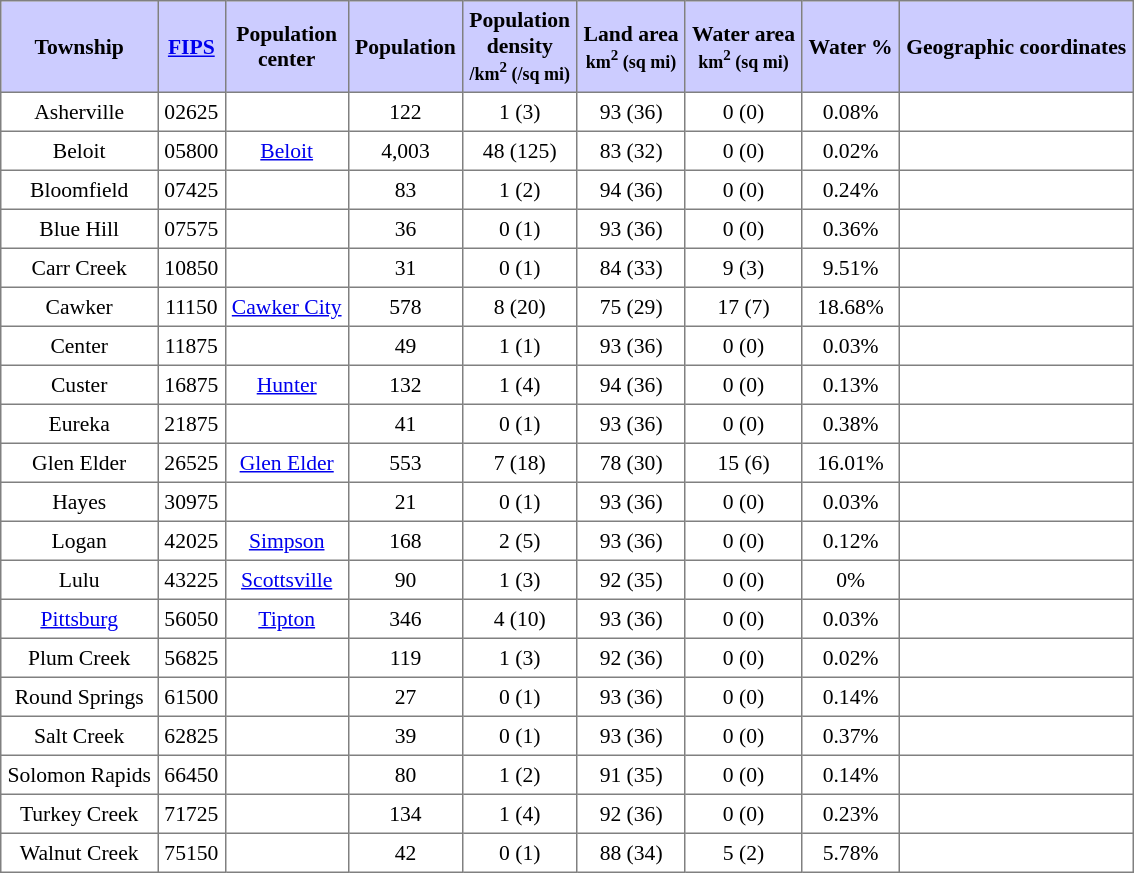<table class="toccolours" border=1 cellspacing=0 cellpadding=4 style="text-align:center; border-collapse:collapse; font-size:90%;">
<tr style="background:#ccf;">
<th>Township</th>
<th><a href='#'>FIPS</a></th>
<th>Population<br>center</th>
<th>Population</th>
<th>Population<br>density<br><small>/km<sup>2</sup> (/sq mi)</small></th>
<th>Land area<br><small>km<sup>2</sup> (sq mi)</small></th>
<th>Water area<br><small>km<sup>2</sup> (sq mi)</small></th>
<th>Water %</th>
<th>Geographic coordinates</th>
</tr>
<tr>
<td>Asherville</td>
<td>02625</td>
<td></td>
<td>122</td>
<td>1 (3)</td>
<td>93 (36)</td>
<td>0 (0)</td>
<td>0.08%</td>
<td></td>
</tr>
<tr>
<td>Beloit</td>
<td>05800</td>
<td><a href='#'>Beloit</a></td>
<td>4,003</td>
<td>48 (125)</td>
<td>83 (32)</td>
<td>0 (0)</td>
<td>0.02%</td>
<td></td>
</tr>
<tr>
<td>Bloomfield</td>
<td>07425</td>
<td></td>
<td>83</td>
<td>1 (2)</td>
<td>94 (36)</td>
<td>0 (0)</td>
<td>0.24%</td>
<td></td>
</tr>
<tr>
<td>Blue Hill</td>
<td>07575</td>
<td></td>
<td>36</td>
<td>0 (1)</td>
<td>93 (36)</td>
<td>0 (0)</td>
<td>0.36%</td>
<td></td>
</tr>
<tr>
<td>Carr Creek</td>
<td>10850</td>
<td></td>
<td>31</td>
<td>0 (1)</td>
<td>84 (33)</td>
<td>9 (3)</td>
<td>9.51%</td>
<td></td>
</tr>
<tr>
<td>Cawker</td>
<td>11150</td>
<td><a href='#'>Cawker City</a></td>
<td>578</td>
<td>8 (20)</td>
<td>75 (29)</td>
<td>17 (7)</td>
<td>18.68%</td>
<td></td>
</tr>
<tr>
<td>Center</td>
<td>11875</td>
<td></td>
<td>49</td>
<td>1 (1)</td>
<td>93 (36)</td>
<td>0 (0)</td>
<td>0.03%</td>
<td></td>
</tr>
<tr>
<td>Custer</td>
<td>16875</td>
<td><a href='#'>Hunter</a></td>
<td>132</td>
<td>1 (4)</td>
<td>94 (36)</td>
<td>0 (0)</td>
<td>0.13%</td>
<td></td>
</tr>
<tr>
<td>Eureka</td>
<td>21875</td>
<td></td>
<td>41</td>
<td>0 (1)</td>
<td>93 (36)</td>
<td>0 (0)</td>
<td>0.38%</td>
<td></td>
</tr>
<tr>
<td>Glen Elder</td>
<td>26525</td>
<td><a href='#'>Glen Elder</a></td>
<td>553</td>
<td>7 (18)</td>
<td>78 (30)</td>
<td>15 (6)</td>
<td>16.01%</td>
<td></td>
</tr>
<tr>
<td>Hayes</td>
<td>30975</td>
<td></td>
<td>21</td>
<td>0 (1)</td>
<td>93 (36)</td>
<td>0 (0)</td>
<td>0.03%</td>
<td></td>
</tr>
<tr>
<td>Logan</td>
<td>42025</td>
<td><a href='#'>Simpson</a></td>
<td>168</td>
<td>2 (5)</td>
<td>93 (36)</td>
<td>0 (0)</td>
<td>0.12%</td>
<td></td>
</tr>
<tr>
<td>Lulu</td>
<td>43225</td>
<td><a href='#'>Scottsville</a></td>
<td>90</td>
<td>1 (3)</td>
<td>92 (35)</td>
<td>0 (0)</td>
<td>0%</td>
<td></td>
</tr>
<tr>
<td><a href='#'>Pittsburg</a></td>
<td>56050</td>
<td><a href='#'>Tipton</a></td>
<td>346</td>
<td>4 (10)</td>
<td>93 (36)</td>
<td>0 (0)</td>
<td>0.03%</td>
<td></td>
</tr>
<tr>
<td>Plum Creek</td>
<td>56825</td>
<td></td>
<td>119</td>
<td>1 (3)</td>
<td>92 (36)</td>
<td>0 (0)</td>
<td>0.02%</td>
<td></td>
</tr>
<tr>
<td>Round Springs</td>
<td>61500</td>
<td></td>
<td>27</td>
<td>0 (1)</td>
<td>93 (36)</td>
<td>0 (0)</td>
<td>0.14%</td>
<td></td>
</tr>
<tr>
<td>Salt Creek</td>
<td>62825</td>
<td></td>
<td>39</td>
<td>0 (1)</td>
<td>93 (36)</td>
<td>0 (0)</td>
<td>0.37%</td>
<td></td>
</tr>
<tr>
<td>Solomon Rapids</td>
<td>66450</td>
<td></td>
<td>80</td>
<td>1 (2)</td>
<td>91 (35)</td>
<td>0 (0)</td>
<td>0.14%</td>
<td></td>
</tr>
<tr>
<td>Turkey Creek</td>
<td>71725</td>
<td></td>
<td>134</td>
<td>1 (4)</td>
<td>92 (36)</td>
<td>0 (0)</td>
<td>0.23%</td>
<td></td>
</tr>
<tr>
<td>Walnut Creek</td>
<td>75150</td>
<td></td>
<td>42</td>
<td>0 (1)</td>
<td>88 (34)</td>
<td>5 (2)</td>
<td>5.78%</td>
<td></td>
</tr>
</table>
